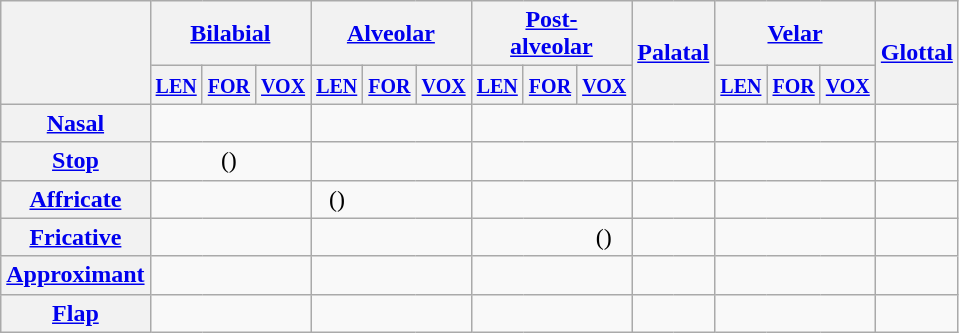<table class="wikitable" style="text-align: center;">
<tr>
<th rowspan="2"></th>
<th colspan=3><a href='#'>Bilabial</a></th>
<th colspan=3><a href='#'>Alveolar</a></th>
<th colspan=3><a href='#'>Post-<br>alveolar</a></th>
<th colspan="2" rowspan="2"><a href='#'>Palatal</a></th>
<th colspan=3><a href='#'>Velar</a></th>
<th rowspan="2"><a href='#'>Glottal</a></th>
</tr>
<tr>
<th><small><a href='#'>LEN</a></small></th>
<th><small><a href='#'>FOR</a></small></th>
<th><small><a href='#'>VOX</a></small></th>
<th><small><a href='#'>LEN</a></small></th>
<th><small><a href='#'>FOR</a></small></th>
<th><small><a href='#'>VOX</a></small></th>
<th><small><a href='#'>LEN</a></small></th>
<th><small><a href='#'>FOR</a></small></th>
<th><small><a href='#'>VOX</a></small></th>
<th><small><a href='#'>LEN</a></small></th>
<th><small><a href='#'>FOR</a></small></th>
<th><small><a href='#'>VOX</a></small></th>
</tr>
<tr>
<th><a href='#'>Nasal</a></th>
<td width="20px" style="border-right: 0;"></td>
<td width="20px" style="border-left: 0; border-right: 0;"></td>
<td width="20px" style="border-left: 0;"></td>
<td width="20px" style="border-right: 0;"></td>
<td width="20px" style="border-left: 0; border-right: 0;"></td>
<td width="20px" style="border-left: 0;"> </td>
<td colspan="3"></td>
<td colspan="2"></td>
<td width="20px" style="border-right: 0;"></td>
<td width="20px" style="border-left: 0; border-right: 0;"></td>
<td width="20px" style="border-left: 0;"> </td>
<td></td>
</tr>
<tr>
<th><a href='#'>Stop</a></th>
<td style="border-right: 0;"></td>
<td style="border-left: 0; border-right: 0">()</td>
<td style="border-left: 0;"></td>
<td style="border-right: 0;"></td>
<td style="border-left: 0; border-right: 0"></td>
<td style="border-left: 0;"></td>
<td colspan="3"></td>
<td colspan="2"></td>
<td width="20px" style="border-right: 0;"></td>
<td width="20px" style="border-left: 0; border-right: 0;"></td>
<td width="20px" style="border-left: 0;"></td>
<td></td>
</tr>
<tr>
<th><a href='#'>Affricate</a></th>
<td colspan="3"></td>
<td style="border-right: 0;">()</td>
<td style="border-left: 0;border-right: 0;"></td>
<td style="border-left: 0;"></td>
<td style="border-right: 0;"></td>
<td style="border-left: 0;border-right: 0;"></td>
<td style="border-left: 0;"></td>
<td colspan="2"></td>
<td colspan="3"></td>
<td></td>
</tr>
<tr>
<th><a href='#'>Fricative</a></th>
<td colspan="3"></td>
<td style="border-right: 0;"></td>
<td style="border-left: 0;border-right: 0;"></td>
<td style="border-left: 0;"></td>
<td style="border-right: 0;"></td>
<td style="border-left: 0;border-right: 0;"></td>
<td style="border-left: 0;">()</td>
<td colspan="2"></td>
<td colspan="3"></td>
<td width="20px" style="border-right: 0;"></td>
</tr>
<tr>
<th><a href='#'>Approximant</a></th>
<td colspan="3"></td>
<td colspan="3"></td>
<td colspan="3"></td>
<td style="border-right: 0;"></td>
<td style="border-left: 0;"></td>
<td style="border-right: 0;"></td>
<td style="border-left: 0;border-right: 0;"></td>
<td style="border-left: 0;"></td>
<td></td>
</tr>
<tr>
<th><a href='#'>Flap</a></th>
<td colspan="3"></td>
<td colspan="3"></td>
<td style="border-right: 0;"></td>
<td style="border-left: 0;border-right: 0;"></td>
<td style="border-left: 0;"></td>
<td colspan="2"></td>
<td colspan="3"></td>
<td></td>
</tr>
</table>
